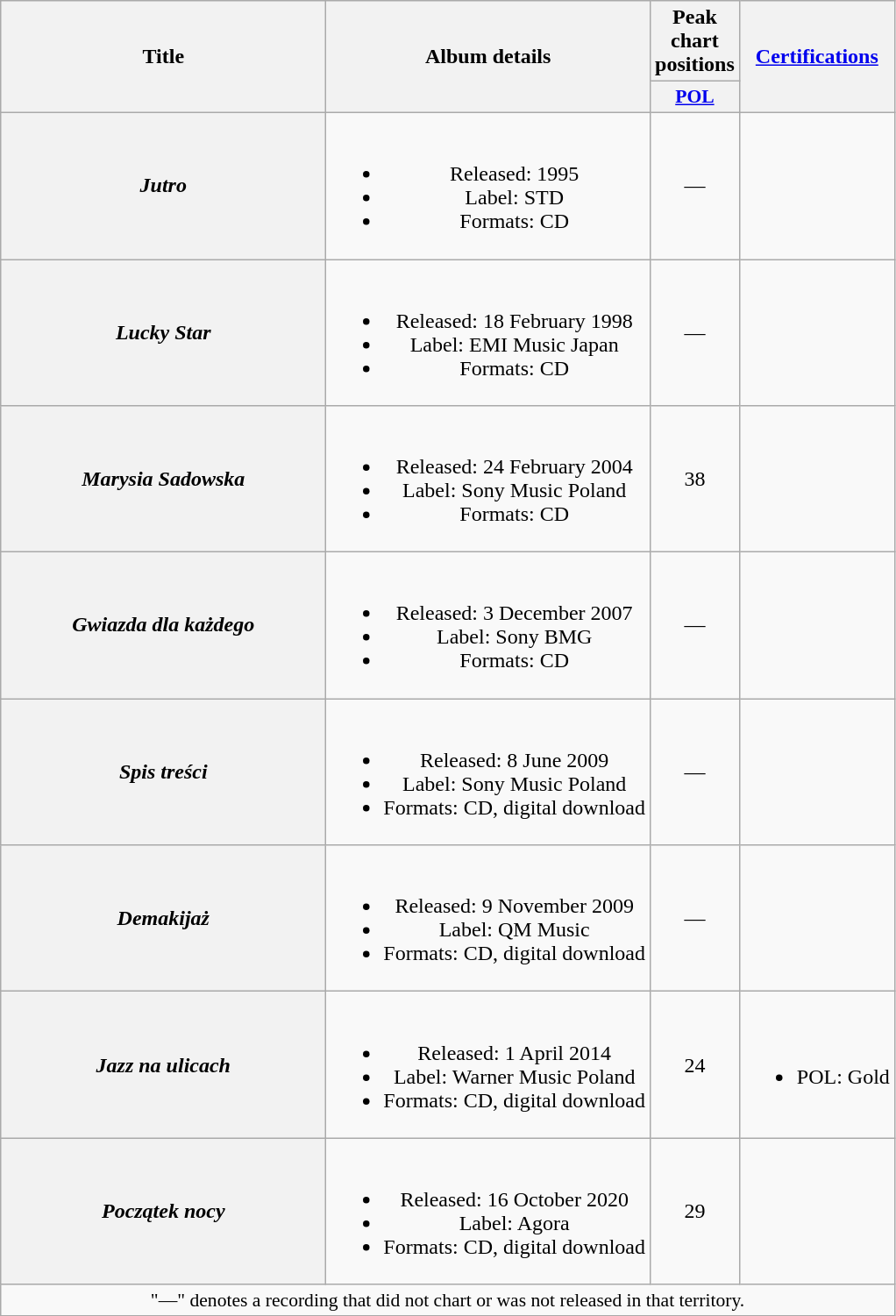<table class="wikitable plainrowheaders" style="text-align:center;">
<tr>
<th scope="col" rowspan="2" style="width:15em;">Title</th>
<th scope="col" rowspan="2">Album details</th>
<th scope="col" colspan="1">Peak chart positions</th>
<th scope="col" rowspan="2"><a href='#'>Certifications</a></th>
</tr>
<tr>
<th scope="col" style="width:3em;font-size:90%;"><a href='#'>POL</a><br></th>
</tr>
<tr>
<th scope="row"><em>Jutro</em></th>
<td><br><ul><li>Released: 1995</li><li>Label: STD</li><li>Formats: CD</li></ul></td>
<td>—</td>
<td></td>
</tr>
<tr>
<th scope="row"><em>Lucky Star</em></th>
<td><br><ul><li>Released: 18 February 1998</li><li>Label: EMI Music Japan</li><li>Formats: CD</li></ul></td>
<td>—</td>
<td></td>
</tr>
<tr>
<th scope="row"><em>Marysia Sadowska</em></th>
<td><br><ul><li>Released: 24 February 2004</li><li>Label: Sony Music Poland</li><li>Formats: CD</li></ul></td>
<td>38</td>
<td></td>
</tr>
<tr>
<th scope="row"><em>Gwiazda dla każdego</em></th>
<td><br><ul><li>Released: 3 December 2007</li><li>Label: Sony BMG</li><li>Formats: CD</li></ul></td>
<td>—</td>
<td></td>
</tr>
<tr>
<th scope="row"><em>Spis treści</em></th>
<td><br><ul><li>Released: 8 June 2009</li><li>Label: Sony Music Poland</li><li>Formats: CD, digital download</li></ul></td>
<td>—</td>
<td></td>
</tr>
<tr>
<th scope="row"><em>Demakijaż</em></th>
<td><br><ul><li>Released: 9 November 2009</li><li>Label: QM Music</li><li>Formats: CD, digital download</li></ul></td>
<td>—</td>
<td></td>
</tr>
<tr>
<th scope="row"><em>Jazz na ulicach</em></th>
<td><br><ul><li>Released: 1 April 2014</li><li>Label: Warner Music Poland</li><li>Formats: CD, digital download</li></ul></td>
<td>24</td>
<td><br><ul><li>POL: Gold</li></ul></td>
</tr>
<tr>
<th scope="row"><em>Początek nocy</em></th>
<td><br><ul><li>Released: 16 October 2020</li><li>Label: Agora</li><li>Formats: CD, digital download</li></ul></td>
<td>29</td>
<td></td>
</tr>
<tr>
<td colspan="20" style="font-size:90%">"—" denotes a recording that did not chart or was not released in that territory.</td>
</tr>
</table>
